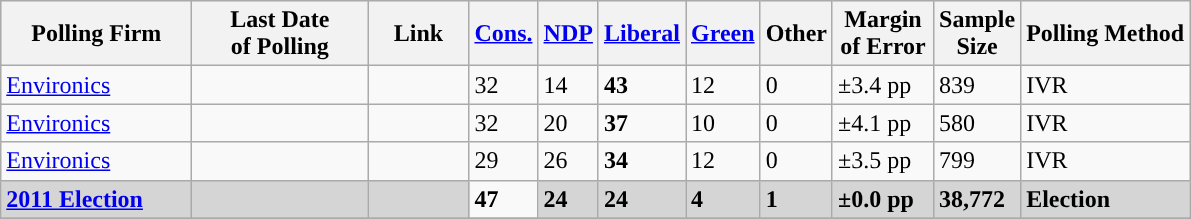<table class="wikitable sortable">
<tr style="background:#e9e9e9;">
<th style="width:120px">Polling Firm</th>
<th style="width:110px">Last Date<br>of Polling</th>
<th style="width:60px" class="unsortable">Link</th>
<th style="background-color:"><strong><a href='#'>Cons.</a></strong></th>
<th style="background-color:"><strong><a href='#'>NDP</a></strong></th>
<th style="background-color:"><strong><a href='#'>Liberal</a></strong></th>
<th style="background-color:"><strong><a href='#'>Green</a></strong></th>
<th style="background-color:"><strong>Other</strong></th>
<th style="width:60px;" class=unsortable>Margin<br>of Error</th>
<th style="width:50px;" class=unsortable>Sample<br>Size</th>
<th class=unsortable>Polling Method</th>
</tr>
<tr>
<td><a href='#'>Environics</a></td>
<td></td>
<td></td>
<td>32</td>
<td>14</td>
<td><strong>43</strong></td>
<td>12</td>
<td>0</td>
<td>±3.4 pp</td>
<td>839</td>
<td>IVR</td>
</tr>
<tr>
<td><a href='#'>Environics</a></td>
<td></td>
<td></td>
<td>32</td>
<td>20</td>
<td><strong>37</strong></td>
<td>10</td>
<td>0</td>
<td>±4.1 pp</td>
<td>580</td>
<td>IVR</td>
</tr>
<tr>
<td><a href='#'>Environics</a></td>
<td></td>
<td></td>
<td>29</td>
<td>26</td>
<td><strong>34</strong></td>
<td>12</td>
<td>0</td>
<td>±3.5 pp</td>
<td>799</td>
<td>IVR</td>
</tr>
<tr>
<td style="background:#D5D5D5"><strong><a href='#'>2011 Election</a></strong></td>
<td style="background:#D5D5D5"><strong></strong></td>
<td style="background:#D5D5D5"></td>
<td><strong>47</strong></td>
<td style="background:#D5D5D5"><strong>24</strong></td>
<td style="background:#D5D5D5"><strong>24</strong></td>
<td style="background:#D5D5D5"><strong>4</strong></td>
<td style="background:#D5D5D5"><strong>1</strong></td>
<td style="background:#D5D5D5"><strong>±0.0 pp</strong></td>
<td style="background:#D5D5D5"><strong>38,772</strong></td>
<td style="background:#D5D5D5"><strong>Election</strong></td>
</tr>
<tr>
</tr>
<tr>
</tr>
</table>
